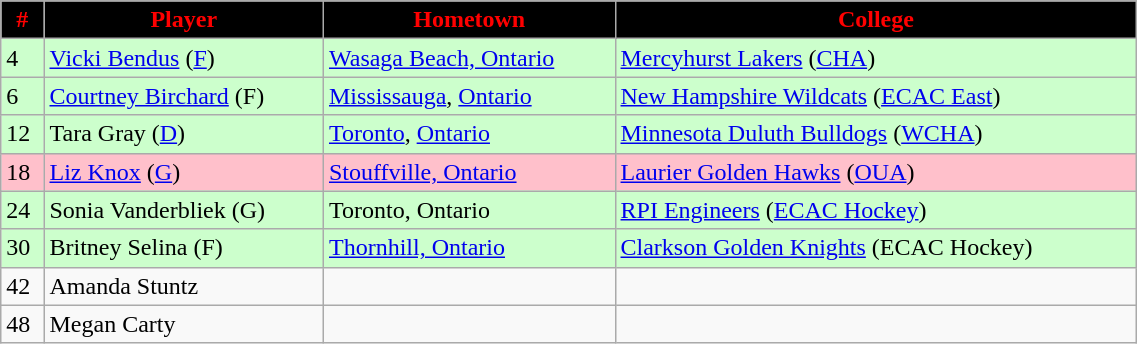<table class="wikitable" width="60%">
<tr align="center"  style="background:black;color:red;">
<td><strong>#</strong></td>
<td><strong>Player</strong></td>
<td><strong>Hometown</strong></td>
<td><strong>College</strong></td>
</tr>
<tr bgcolor="#CCFFCC">
<td>4</td>
<td><a href='#'>Vicki Bendus</a> (<a href='#'>F</a>)</td>
<td> <a href='#'>Wasaga Beach, Ontario</a></td>
<td><a href='#'>Mercyhurst Lakers</a> (<a href='#'>CHA</a>)</td>
</tr>
<tr bgcolor="#CCFFCC">
<td>6</td>
<td><a href='#'>Courtney Birchard</a> (F)</td>
<td> <a href='#'>Mississauga</a>, <a href='#'>Ontario</a></td>
<td><a href='#'>New Hampshire Wildcats</a> (<a href='#'>ECAC East</a>)</td>
</tr>
<tr bgcolor="#CCFFCC">
<td>12</td>
<td>Tara Gray (<a href='#'>D</a>)</td>
<td> <a href='#'>Toronto</a>, <a href='#'>Ontario</a></td>
<td><a href='#'>Minnesota Duluth Bulldogs</a> (<a href='#'>WCHA</a>)</td>
</tr>
<tr bgcolor="pink">
<td>18</td>
<td><a href='#'>Liz Knox</a> (<a href='#'>G</a>)</td>
<td> <a href='#'>Stouffville, Ontario</a></td>
<td><a href='#'>Laurier Golden Hawks</a> (<a href='#'>OUA</a>)</td>
</tr>
<tr bgcolor="#CCFFCC">
<td>24</td>
<td>Sonia Vanderbliek (G)</td>
<td> Toronto, Ontario</td>
<td><a href='#'>RPI Engineers</a> (<a href='#'>ECAC Hockey</a>)</td>
</tr>
<tr bgcolor="#CCFFCC">
<td>30</td>
<td>Britney Selina (F)</td>
<td> <a href='#'>Thornhill, Ontario</a></td>
<td><a href='#'>Clarkson Golden Knights</a> (ECAC Hockey)</td>
</tr>
<tr>
<td>42</td>
<td>Amanda Stuntz</td>
<td></td>
<td></td>
</tr>
<tr>
<td>48</td>
<td>Megan Carty</td>
<td></td>
<td></td>
</tr>
</table>
